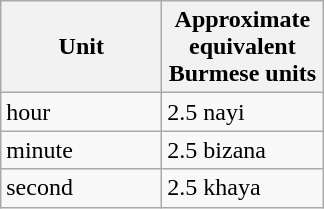<table class="wikitable">
<tr>
<th width="100">Unit</th>
<th width="100">Approximate equivalent Burmese units</th>
</tr>
<tr>
<td>hour</td>
<td>2.5 nayi</td>
</tr>
<tr>
<td>minute</td>
<td>2.5 bizana</td>
</tr>
<tr>
<td>second</td>
<td>2.5 khaya</td>
</tr>
</table>
